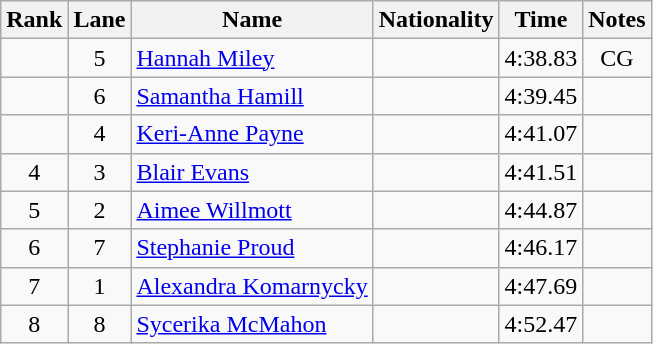<table class="wikitable sortable" style="text-align:center">
<tr>
<th>Rank</th>
<th>Lane</th>
<th>Name</th>
<th>Nationality</th>
<th>Time</th>
<th>Notes</th>
</tr>
<tr>
<td></td>
<td>5</td>
<td align=left><a href='#'>Hannah Miley</a></td>
<td align=left></td>
<td>4:38.83</td>
<td>CG</td>
</tr>
<tr>
<td></td>
<td>6</td>
<td align=left><a href='#'>Samantha Hamill</a></td>
<td align=left></td>
<td>4:39.45</td>
<td></td>
</tr>
<tr>
<td></td>
<td>4</td>
<td align=left><a href='#'>Keri-Anne Payne</a></td>
<td align=left></td>
<td>4:41.07</td>
<td></td>
</tr>
<tr>
<td>4</td>
<td>3</td>
<td align=left><a href='#'>Blair Evans</a></td>
<td align=left></td>
<td>4:41.51</td>
<td></td>
</tr>
<tr>
<td>5</td>
<td>2</td>
<td align=left><a href='#'>Aimee Willmott</a></td>
<td align=left></td>
<td>4:44.87</td>
<td></td>
</tr>
<tr>
<td>6</td>
<td>7</td>
<td align=left><a href='#'>Stephanie Proud</a></td>
<td align=left></td>
<td>4:46.17</td>
<td></td>
</tr>
<tr>
<td>7</td>
<td>1</td>
<td align=left><a href='#'>Alexandra Komarnycky</a></td>
<td align=left></td>
<td>4:47.69</td>
<td></td>
</tr>
<tr>
<td>8</td>
<td>8</td>
<td align=left><a href='#'>Sycerika McMahon</a></td>
<td align=left></td>
<td>4:52.47</td>
<td></td>
</tr>
</table>
